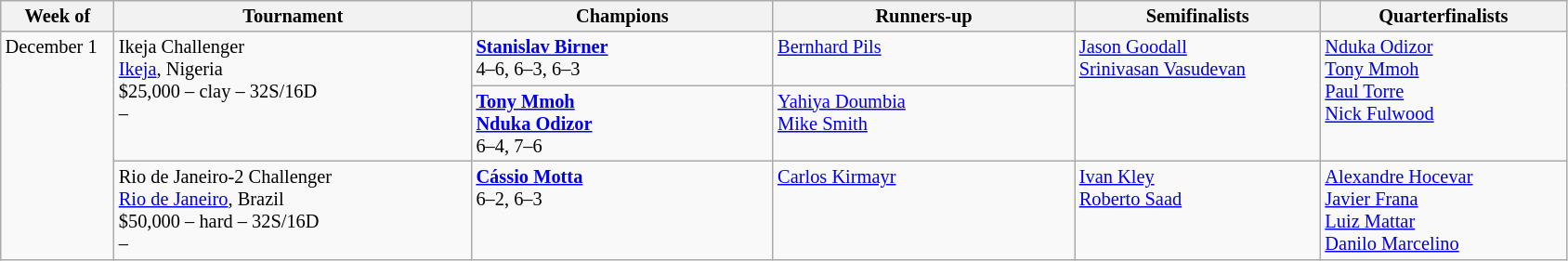<table class="wikitable" style="font-size:85%;">
<tr>
<th width="75">Week of</th>
<th width="250">Tournament</th>
<th width="210">Champions</th>
<th width="210">Runners-up</th>
<th width="170">Semifinalists</th>
<th width="170">Quarterfinalists</th>
</tr>
<tr valign="top">
<td rowspan="4">December 1</td>
<td rowspan="2">Ikeja Challenger<br><a href='#'>Ikeja</a>, Nigeria<br>$25,000 – clay – 32S/16D<br>  – </td>
<td> <strong><a href='#'>Stanislav Birner</a></strong> <br>4–6, 6–3, 6–3</td>
<td> <a href='#'>Bernhard Pils</a></td>
<td rowspan="2"> <a href='#'>Jason Goodall</a> <br>  <a href='#'>Srinivasan Vasudevan</a></td>
<td rowspan="2"> <a href='#'>Nduka Odizor</a> <br> <a href='#'>Tony Mmoh</a> <br> <a href='#'>Paul Torre</a> <br>  <a href='#'>Nick Fulwood</a></td>
</tr>
<tr valign="top">
<td> <strong><a href='#'>Tony Mmoh</a></strong> <br> <strong><a href='#'>Nduka Odizor</a></strong><br>6–4, 7–6</td>
<td> <a href='#'>Yahiya Doumbia</a> <br> <a href='#'>Mike Smith</a></td>
</tr>
<tr valign="top">
<td rowspan="2">Rio de Janeiro-2 Challenger<br><a href='#'>Rio de Janeiro</a>, Brazil<br>$50,000 – hard – 32S/16D<br>  – </td>
<td> <strong><a href='#'>Cássio Motta</a></strong> <br>6–2, 6–3</td>
<td> <a href='#'>Carlos Kirmayr</a></td>
<td rowspan="2"> <a href='#'>Ivan Kley</a> <br>  <a href='#'>Roberto Saad</a></td>
<td rowspan="2"> <a href='#'>Alexandre Hocevar</a> <br> <a href='#'>Javier Frana</a> <br> <a href='#'>Luiz Mattar</a> <br>  <a href='#'>Danilo Marcelino</a></td>
</tr>
</table>
